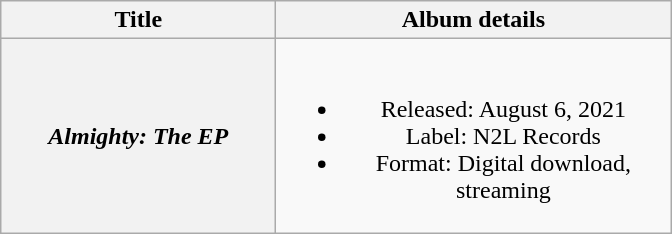<table class="wikitable plainrowheaders" style="text-align:center;">
<tr>
<th scope="col" style="width:11em;">Title</th>
<th scope="col" style="width:16em;">Album details</th>
</tr>
<tr>
<th scope="row"><em>Almighty: The EP</em></th>
<td><br><ul><li>Released: August 6, 2021 </li><li>Label: N2L Records</li><li>Format: Digital download, streaming</li></ul></td>
</tr>
</table>
